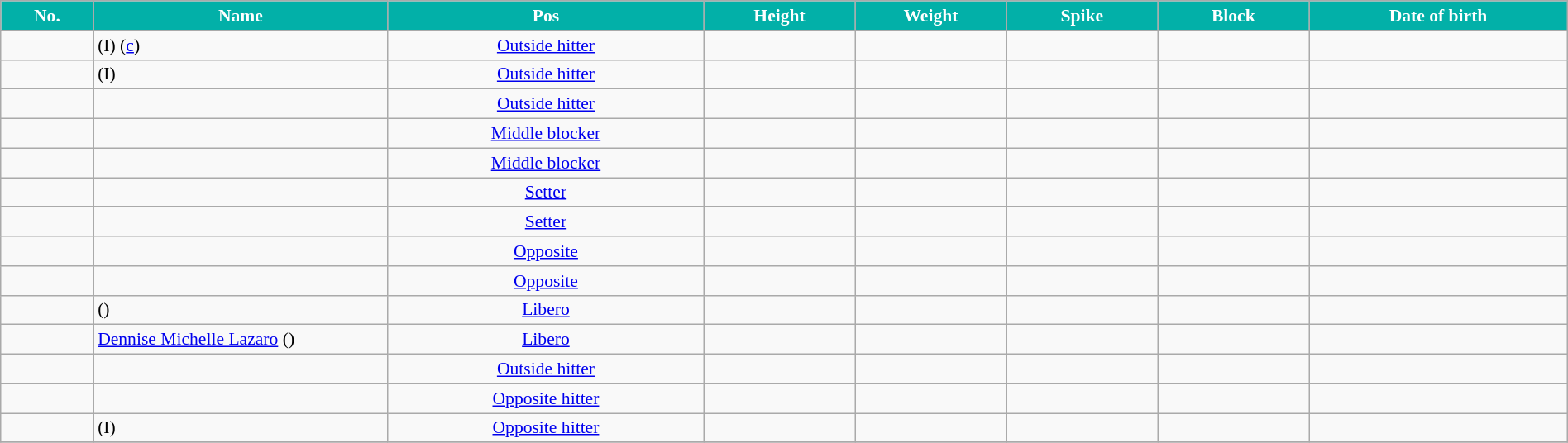<table class="wikitable sortable" style="font-size:90%; text-align:center; width:100%;">
<tr>
<th style="background:#02B0A8; color:white;">No.</th>
<th style="width:16em; background:#02B0A8; color:white;">Name</th>
<th style="background:#02B0A8; color:white;">Pos</th>
<th style="width:8em; background:#02B0A8; color:white;">Height</th>
<th style="width:8em; background:#02B0A8; color:white;">Weight</th>
<th style="width:8em; background:#02B0A8; color:white;">Spike</th>
<th style="width:8em; background:#02B0A8; color:white;">Block</th>
<th style="width:14em; background:#02B0A8; color:white;">Date of birth</th>
</tr>
<tr>
<td></td>
<td align=left>  (I) (<a href='#'>c</a>)</td>
<td><a href='#'>Outside hitter</a></td>
<td></td>
<td></td>
<td></td>
<td></td>
<td align=right></td>
</tr>
<tr>
<td></td>
<td align=left>  (I)</td>
<td><a href='#'>Outside hitter</a></td>
<td></td>
<td></td>
<td></td>
<td></td>
<td align=right></td>
</tr>
<tr>
<td></td>
<td align=left> </td>
<td><a href='#'>Outside hitter</a></td>
<td></td>
<td></td>
<td></td>
<td></td>
<td align=right></td>
</tr>
<tr>
<td></td>
<td align=left> </td>
<td><a href='#'>Middle blocker</a></td>
<td></td>
<td></td>
<td></td>
<td></td>
<td align=right></td>
</tr>
<tr>
<td></td>
<td align=left> </td>
<td><a href='#'>Middle blocker</a></td>
<td></td>
<td></td>
<td></td>
<td></td>
<td align=right></td>
</tr>
<tr>
<td></td>
<td align=left> </td>
<td><a href='#'>Setter</a></td>
<td></td>
<td></td>
<td></td>
<td></td>
<td align=right></td>
</tr>
<tr>
<td></td>
<td align=left> </td>
<td><a href='#'>Setter</a></td>
<td></td>
<td></td>
<td></td>
<td></td>
<td align=right></td>
</tr>
<tr>
<td></td>
<td align=left> </td>
<td><a href='#'>Opposite</a></td>
<td></td>
<td></td>
<td></td>
<td></td>
<td align=right></td>
</tr>
<tr>
<td></td>
<td align=left> </td>
<td><a href='#'>Opposite</a></td>
<td></td>
<td></td>
<td></td>
<td></td>
<td align=right></td>
</tr>
<tr>
<td></td>
<td align=left>  ()</td>
<td><a href='#'>Libero</a></td>
<td></td>
<td></td>
<td></td>
<td></td>
<td align=right></td>
</tr>
<tr>
<td></td>
<td align=left> <a href='#'>Dennise Michelle Lazaro</a> ()</td>
<td><a href='#'>Libero</a></td>
<td></td>
<td></td>
<td></td>
<td></td>
<td align=right></td>
</tr>
<tr>
<td></td>
<td align=left> </td>
<td><a href='#'>Outside hitter</a></td>
<td></td>
<td></td>
<td></td>
<td></td>
<td align=right></td>
</tr>
<tr>
<td></td>
<td align=left> </td>
<td><a href='#'>Opposite hitter</a></td>
<td></td>
<td></td>
<td></td>
<td></td>
<td align=right></td>
</tr>
<tr>
<td></td>
<td align=left>  (I)</td>
<td><a href='#'>Opposite hitter</a></td>
<td></td>
<td></td>
<td></td>
<td></td>
<td align=right></td>
</tr>
<tr>
</tr>
</table>
